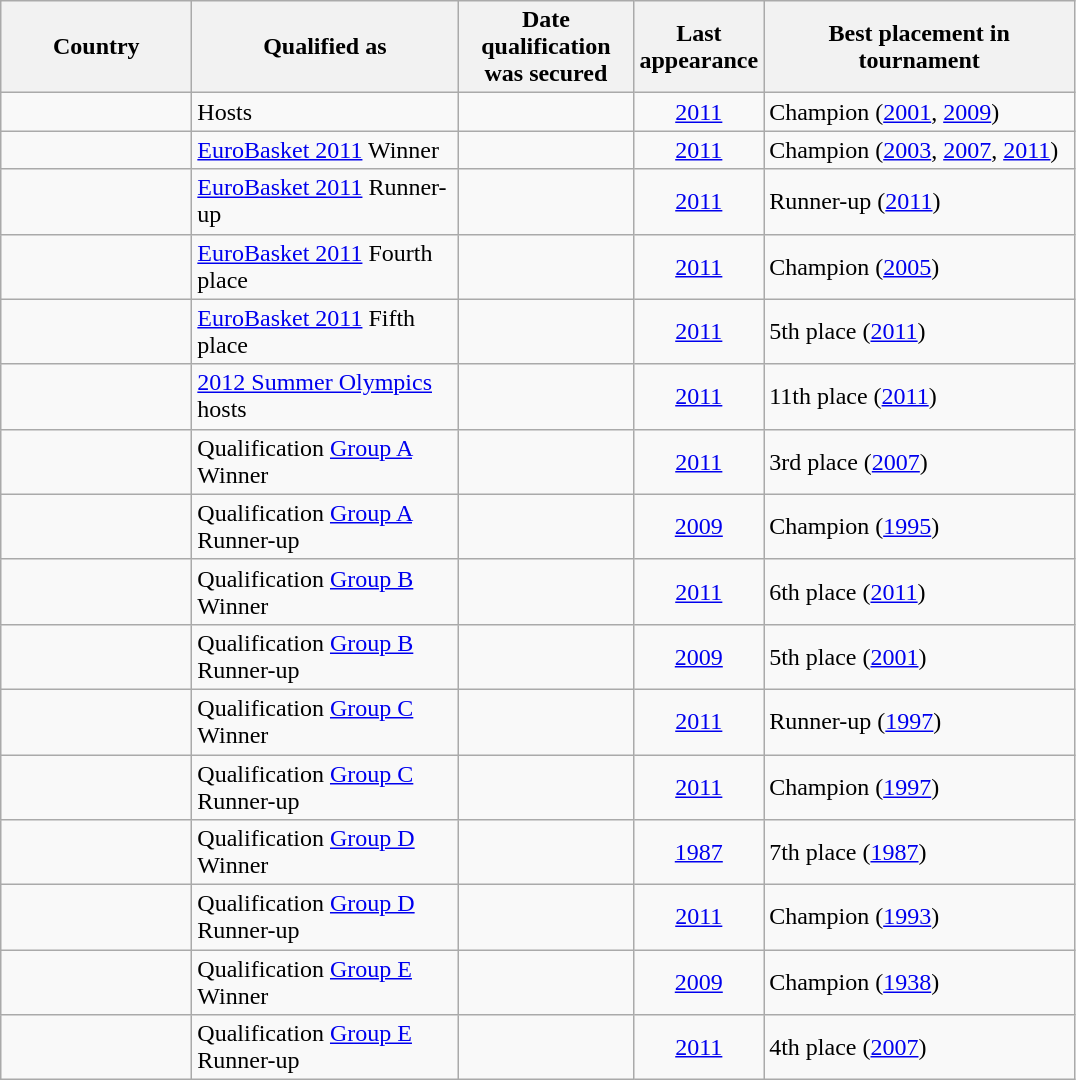<table class="wikitable sortable">
<tr>
<th scope="col" width="120">Country</th>
<th scope="col" width="170">Qualified as</th>
<th scope="col" width="110">Date qualification was secured</th>
<th scope="col" width="50">Last appearance</th>
<th scope="col" width="200">Best placement in tournament</th>
</tr>
<tr>
<td></td>
<td>Hosts</td>
<td></td>
<td align=center><a href='#'>2011</a></td>
<td>Champion (<a href='#'>2001</a>, <a href='#'>2009</a>)</td>
</tr>
<tr>
<td></td>
<td><a href='#'>EuroBasket 2011</a> Winner</td>
<td></td>
<td align=center><a href='#'>2011</a></td>
<td>Champion (<a href='#'>2003</a>, <a href='#'>2007</a>, <a href='#'>2011</a>)</td>
</tr>
<tr>
<td></td>
<td><a href='#'>EuroBasket 2011</a> Runner-up</td>
<td></td>
<td align=center><a href='#'>2011</a></td>
<td>Runner-up (<a href='#'>2011</a>)</td>
</tr>
<tr>
<td></td>
<td><a href='#'>EuroBasket 2011</a> Fourth place</td>
<td></td>
<td align=center><a href='#'>2011</a></td>
<td>Champion (<a href='#'>2005</a>)</td>
</tr>
<tr>
<td></td>
<td><a href='#'>EuroBasket 2011</a> Fifth place</td>
<td></td>
<td align=center><a href='#'>2011</a></td>
<td>5th place (<a href='#'>2011</a>)</td>
</tr>
<tr>
<td></td>
<td><a href='#'>2012 Summer Olympics</a> hosts</td>
<td></td>
<td align=center><a href='#'>2011</a></td>
<td>11th place (<a href='#'>2011</a>)</td>
</tr>
<tr>
<td></td>
<td>Qualification  <a href='#'>Group A</a> Winner</td>
<td></td>
<td align=center><a href='#'>2011</a></td>
<td>3rd place (<a href='#'>2007</a>)</td>
</tr>
<tr>
<td></td>
<td>Qualification <a href='#'>Group A</a> Runner-up</td>
<td></td>
<td align=center><a href='#'>2009</a></td>
<td>Champion (<a href='#'>1995</a>)</td>
</tr>
<tr>
<td></td>
<td>Qualification <a href='#'>Group B</a> Winner</td>
<td></td>
<td align=center><a href='#'>2011</a></td>
<td>6th place (<a href='#'>2011</a>)</td>
</tr>
<tr>
<td></td>
<td>Qualification <a href='#'>Group B</a> Runner-up</td>
<td></td>
<td align=center><a href='#'>2009</a></td>
<td>5th place (<a href='#'>2001</a>)</td>
</tr>
<tr>
<td></td>
<td>Qualification <a href='#'>Group C</a> Winner</td>
<td></td>
<td align=center><a href='#'>2011</a></td>
<td>Runner-up (<a href='#'>1997</a>)</td>
</tr>
<tr>
<td></td>
<td>Qualification <a href='#'>Group C</a> Runner-up</td>
<td></td>
<td align=center><a href='#'>2011</a></td>
<td>Champion (<a href='#'>1997</a>)</td>
</tr>
<tr>
<td></td>
<td>Qualification <a href='#'>Group D</a> Winner</td>
<td></td>
<td align=center><a href='#'>1987</a></td>
<td>7th place (<a href='#'>1987</a>)</td>
</tr>
<tr>
<td></td>
<td>Qualification <a href='#'>Group D</a> Runner-up</td>
<td></td>
<td align=center><a href='#'>2011</a></td>
<td>Champion (<a href='#'>1993</a>)</td>
</tr>
<tr>
<td></td>
<td>Qualification <a href='#'>Group E</a> Winner</td>
<td></td>
<td align=center><a href='#'>2009</a></td>
<td>Champion (<a href='#'>1938</a>)</td>
</tr>
<tr>
<td></td>
<td>Qualification <a href='#'>Group E</a> Runner-up</td>
<td></td>
<td align=center><a href='#'>2011</a></td>
<td>4th place (<a href='#'>2007</a>)</td>
</tr>
</table>
